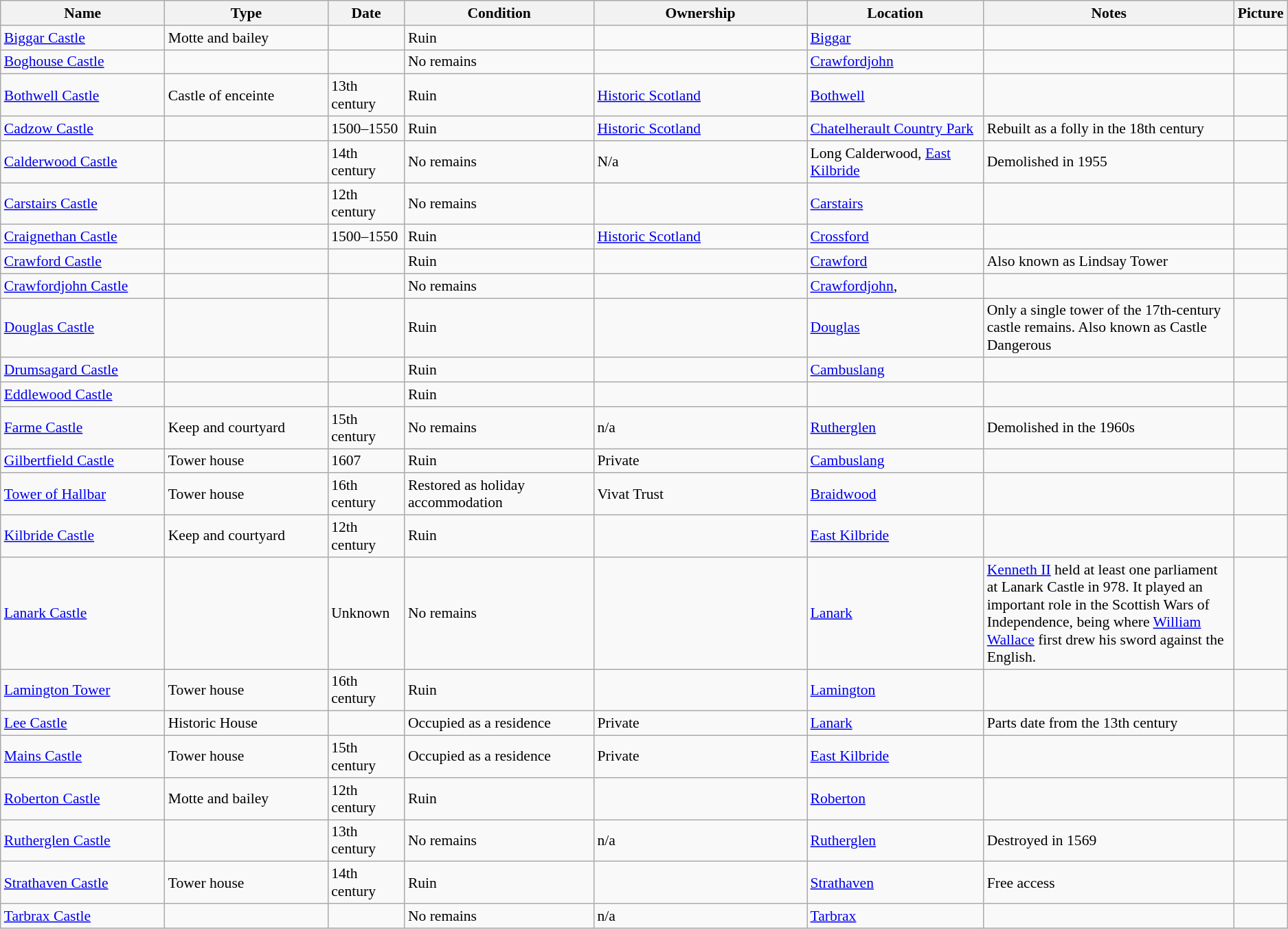<table class="wikitable sortable" style="font-size:90%">
<tr>
<th style="width:13%;">Name</th>
<th style="width:13%;">Type</th>
<th style="width:6%;">Date</th>
<th style="width:15%;">Condition</th>
<th style="width:17%;">Ownership</th>
<th style="width:14%;">Location</th>
<th style="width:20%;">Notes</th>
<th style="width:20%;">Picture</th>
</tr>
<tr>
<td><a href='#'>Biggar Castle</a></td>
<td>Motte and bailey</td>
<td></td>
<td>Ruin</td>
<td></td>
<td><a href='#'>Biggar</a><br></td>
<td></td>
<td></td>
</tr>
<tr>
<td><a href='#'>Boghouse Castle</a></td>
<td></td>
<td></td>
<td>No remains</td>
<td></td>
<td><a href='#'>Crawfordjohn</a><br></td>
<td></td>
<td></td>
</tr>
<tr>
<td><a href='#'>Bothwell Castle</a></td>
<td>Castle of enceinte</td>
<td>13th century</td>
<td>Ruin</td>
<td><a href='#'>Historic Scotland</a></td>
<td><a href='#'>Bothwell</a><br></td>
<td></td>
<td></td>
</tr>
<tr>
<td><a href='#'>Cadzow Castle</a></td>
<td></td>
<td>1500–1550</td>
<td>Ruin</td>
<td><a href='#'>Historic Scotland</a></td>
<td><a href='#'>Chatelherault Country Park</a><br></td>
<td>Rebuilt as a folly in the 18th century</td>
<td></td>
</tr>
<tr>
<td><a href='#'>Calderwood Castle</a></td>
<td></td>
<td>14th century</td>
<td>No remains</td>
<td>N/a</td>
<td>Long Calderwood, <a href='#'>East Kilbride</a></td>
<td>Demolished in 1955</td>
<td></td>
</tr>
<tr>
<td><a href='#'>Carstairs Castle</a></td>
<td></td>
<td>12th century</td>
<td>No remains</td>
<td></td>
<td><a href='#'>Carstairs</a> <br> </td>
<td></td>
<td></td>
</tr>
<tr>
<td><a href='#'>Craignethan Castle</a></td>
<td></td>
<td>1500–1550</td>
<td>Ruin</td>
<td><a href='#'>Historic Scotland</a></td>
<td><a href='#'>Crossford</a><br></td>
<td></td>
<td></td>
</tr>
<tr>
<td><a href='#'>Crawford Castle</a></td>
<td></td>
<td></td>
<td>Ruin</td>
<td></td>
<td><a href='#'>Crawford</a><br></td>
<td>Also known as Lindsay Tower</td>
<td></td>
</tr>
<tr>
<td><a href='#'>Crawfordjohn Castle</a></td>
<td></td>
<td></td>
<td>No remains</td>
<td></td>
<td><a href='#'>Crawfordjohn</a>,<br></td>
<td></td>
<td></td>
</tr>
<tr>
<td><a href='#'>Douglas Castle</a></td>
<td></td>
<td></td>
<td>Ruin</td>
<td></td>
<td><a href='#'>Douglas</a><br></td>
<td>Only a single tower of the 17th-century castle remains. Also known as Castle Dangerous</td>
<td></td>
</tr>
<tr>
<td><a href='#'>Drumsagard Castle</a></td>
<td></td>
<td></td>
<td>Ruin</td>
<td></td>
<td><a href='#'>Cambuslang</a></td>
<td></td>
<td></td>
</tr>
<tr>
<td><a href='#'>Eddlewood Castle</a></td>
<td></td>
<td></td>
<td>Ruin</td>
<td></td>
<td></td>
<td></td>
<td></td>
</tr>
<tr>
<td><a href='#'>Farme Castle</a></td>
<td>Keep and courtyard</td>
<td>15th century</td>
<td>No remains</td>
<td>n/a</td>
<td><a href='#'>Rutherglen</a></td>
<td>Demolished in the 1960s</td>
<td></td>
</tr>
<tr>
<td><a href='#'>Gilbertfield Castle</a></td>
<td>Tower house</td>
<td>1607</td>
<td>Ruin</td>
<td>Private</td>
<td><a href='#'>Cambuslang</a><br></td>
<td></td>
<td></td>
</tr>
<tr>
<td><a href='#'>Tower of Hallbar</a></td>
<td>Tower house</td>
<td>16th century</td>
<td>Restored as holiday accommodation</td>
<td>Vivat Trust</td>
<td><a href='#'>Braidwood</a><br></td>
<td></td>
<td></td>
</tr>
<tr>
<td><a href='#'>Kilbride Castle</a></td>
<td>Keep and courtyard</td>
<td>12th century</td>
<td>Ruin</td>
<td></td>
<td><a href='#'>East Kilbride</a></td>
<td></td>
<td></td>
</tr>
<tr>
<td><a href='#'>Lanark Castle</a></td>
<td></td>
<td>Unknown</td>
<td>No remains</td>
<td></td>
<td><a href='#'>Lanark</a> <br> </td>
<td><a href='#'>Kenneth II</a> held at least one parliament at Lanark Castle in 978. It played an important role in the Scottish Wars of Independence, being where <a href='#'>William Wallace</a> first drew his sword against the English.</td>
<td></td>
</tr>
<tr>
<td><a href='#'>Lamington Tower</a></td>
<td>Tower house</td>
<td>16th century</td>
<td>Ruin</td>
<td></td>
<td><a href='#'>Lamington</a></td>
<td></td>
<td></td>
</tr>
<tr>
<td><a href='#'>Lee Castle</a></td>
<td>Historic House</td>
<td></td>
<td>Occupied as a residence</td>
<td>Private</td>
<td><a href='#'>Lanark</a><br></td>
<td>Parts date from the 13th century</td>
<td></td>
</tr>
<tr>
<td><a href='#'>Mains Castle</a></td>
<td>Tower house</td>
<td>15th century</td>
<td>Occupied as a residence</td>
<td>Private</td>
<td><a href='#'>East Kilbride</a></td>
<td></td>
<td></td>
</tr>
<tr>
<td><a href='#'>Roberton Castle</a></td>
<td>Motte and bailey</td>
<td>12th century</td>
<td>Ruin</td>
<td></td>
<td><a href='#'>Roberton</a></td>
<td></td>
<td></td>
</tr>
<tr>
<td><a href='#'>Rutherglen Castle</a></td>
<td></td>
<td>13th century</td>
<td>No remains</td>
<td>n/a</td>
<td><a href='#'>Rutherglen</a></td>
<td>Destroyed in 1569</td>
<td></td>
</tr>
<tr>
<td><a href='#'>Strathaven Castle</a></td>
<td>Tower house</td>
<td>14th century</td>
<td>Ruin</td>
<td></td>
<td><a href='#'>Strathaven</a><br></td>
<td>Free access</td>
<td></td>
</tr>
<tr>
<td><a href='#'>Tarbrax Castle</a></td>
<td></td>
<td></td>
<td>No remains</td>
<td>n/a</td>
<td><a href='#'>Tarbrax</a></td>
<td></td>
<td></td>
</tr>
</table>
